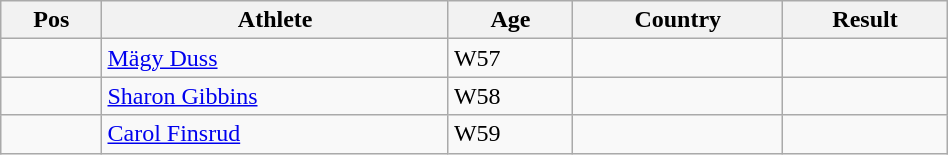<table class="wikitable"  style="text-align:center; width:50%;">
<tr>
<th>Pos</th>
<th>Athlete</th>
<th>Age</th>
<th>Country</th>
<th>Result</th>
</tr>
<tr>
<td align=center></td>
<td align=left><a href='#'>Mägy Duss</a></td>
<td align=left>W57</td>
<td align=left></td>
<td></td>
</tr>
<tr>
<td align=center></td>
<td align=left><a href='#'>Sharon Gibbins</a></td>
<td align=left>W58</td>
<td align=left></td>
<td></td>
</tr>
<tr>
<td align=center></td>
<td align=left><a href='#'>Carol Finsrud</a></td>
<td align=left>W59</td>
<td align=left></td>
<td></td>
</tr>
</table>
